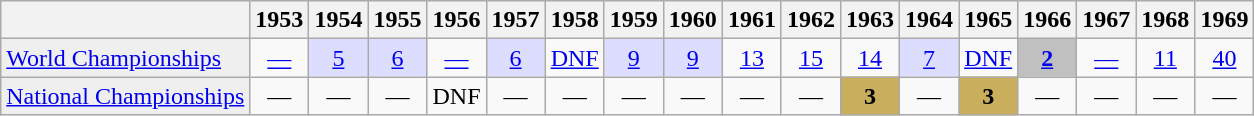<table class="wikitable plainrowheaders">
<tr>
<th scope="col"></th>
<th scope="col">1953</th>
<th scope="col">1954</th>
<th scope="col">1955</th>
<th scope="col">1956</th>
<th scope="col">1957</th>
<th scope="col">1958</th>
<th scope="col">1959</th>
<th scope="col">1960</th>
<th scope="col">1961</th>
<th scope="col">1962</th>
<th scope="col">1963</th>
<th scope="col">1964</th>
<th scope="col">1965</th>
<th scope="col">1966</th>
<th scope="col">1967</th>
<th scope="col">1968</th>
<th scope="col">1969</th>
</tr>
<tr style="text-align:center;">
<td style="text-align:left; background:#efefef;"> <a href='#'>World Championships</a></td>
<td><a href='#'>—</a></td>
<td style="background:#ddf;"><a href='#'>5</a></td>
<td style="background:#ddf;"><a href='#'>6</a></td>
<td><a href='#'>—</a></td>
<td style="background:#ddf;"><a href='#'>6</a></td>
<td><a href='#'>DNF</a></td>
<td style="background:#ddf;"><a href='#'>9</a></td>
<td style="background:#ddf;"><a href='#'>9</a></td>
<td><a href='#'>13</a></td>
<td><a href='#'>15</a></td>
<td><a href='#'>14</a></td>
<td style="background:#ddf;"><a href='#'>7</a></td>
<td><a href='#'>DNF</a></td>
<td style="background:#C0C0C0;"><a href='#'><strong>2</strong></a></td>
<td><a href='#'>—</a></td>
<td><a href='#'>11</a></td>
<td><a href='#'>40</a></td>
</tr>
<tr style="text-align:center;">
<td style="text-align:left; background:#efefef;"> <a href='#'>National Championships</a></td>
<td>—</td>
<td>—</td>
<td>—</td>
<td>DNF</td>
<td>—</td>
<td>—</td>
<td>—</td>
<td>—</td>
<td>—</td>
<td>—</td>
<td style="background:#C9AE5D;"><strong>3</strong></td>
<td>—</td>
<td style="background:#C9AE5D;"><strong>3</strong></td>
<td>—</td>
<td>—</td>
<td>—</td>
<td>—</td>
</tr>
</table>
